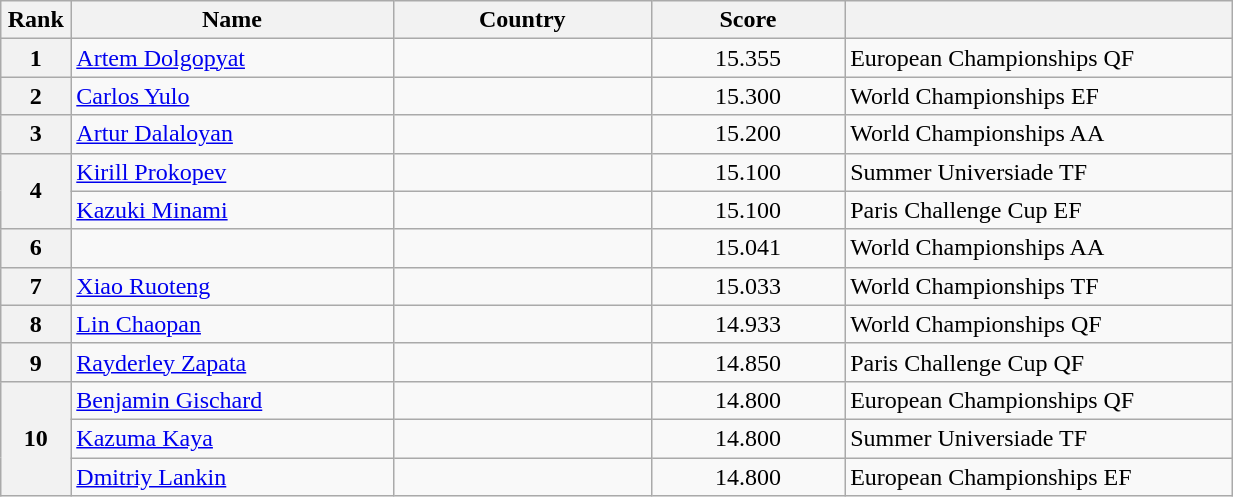<table style="width:65%;" class="wikitable sortable">
<tr>
<th style="text-align:center; width:5%;">Rank</th>
<th style="text-align:center; width:25%;">Name</th>
<th style="text-align:center; width:20%;">Country</th>
<th style="text-align:center; width:15%;">Score</th>
<th style="text-align:center; width:30%;"></th>
</tr>
<tr>
<th>1</th>
<td><a href='#'>Artem Dolgopyat</a></td>
<td></td>
<td align="center">15.355</td>
<td>European Championships QF</td>
</tr>
<tr>
<th>2</th>
<td><a href='#'>Carlos Yulo</a></td>
<td></td>
<td align="center">15.300</td>
<td>World Championships EF</td>
</tr>
<tr>
<th>3</th>
<td><a href='#'>Artur Dalaloyan</a></td>
<td></td>
<td align="center">15.200</td>
<td>World Championships AA</td>
</tr>
<tr>
<th rowspan="2">4</th>
<td><a href='#'>Kirill Prokopev</a></td>
<td></td>
<td align="center">15.100</td>
<td>Summer Universiade TF</td>
</tr>
<tr>
<td><a href='#'>Kazuki Minami</a></td>
<td></td>
<td align="center">15.100</td>
<td>Paris Challenge Cup EF</td>
</tr>
<tr>
<th>6</th>
<td></td>
<td></td>
<td align="center">15.041</td>
<td>World Championships AA</td>
</tr>
<tr>
<th>7</th>
<td><a href='#'>Xiao Ruoteng</a></td>
<td></td>
<td align="center">15.033</td>
<td>World Championships TF</td>
</tr>
<tr>
<th>8</th>
<td><a href='#'>Lin Chaopan</a></td>
<td></td>
<td align="center">14.933</td>
<td>World Championships QF</td>
</tr>
<tr>
<th>9</th>
<td><a href='#'>Rayderley Zapata</a></td>
<td></td>
<td align="center">14.850</td>
<td>Paris Challenge Cup QF</td>
</tr>
<tr>
<th rowspan="3">10</th>
<td><a href='#'>Benjamin Gischard</a></td>
<td></td>
<td align="center">14.800</td>
<td>European Championships QF</td>
</tr>
<tr>
<td><a href='#'>Kazuma Kaya</a></td>
<td></td>
<td align="center">14.800</td>
<td>Summer Universiade TF</td>
</tr>
<tr>
<td><a href='#'>Dmitriy Lankin</a></td>
<td></td>
<td align="center">14.800</td>
<td>European Championships EF</td>
</tr>
</table>
